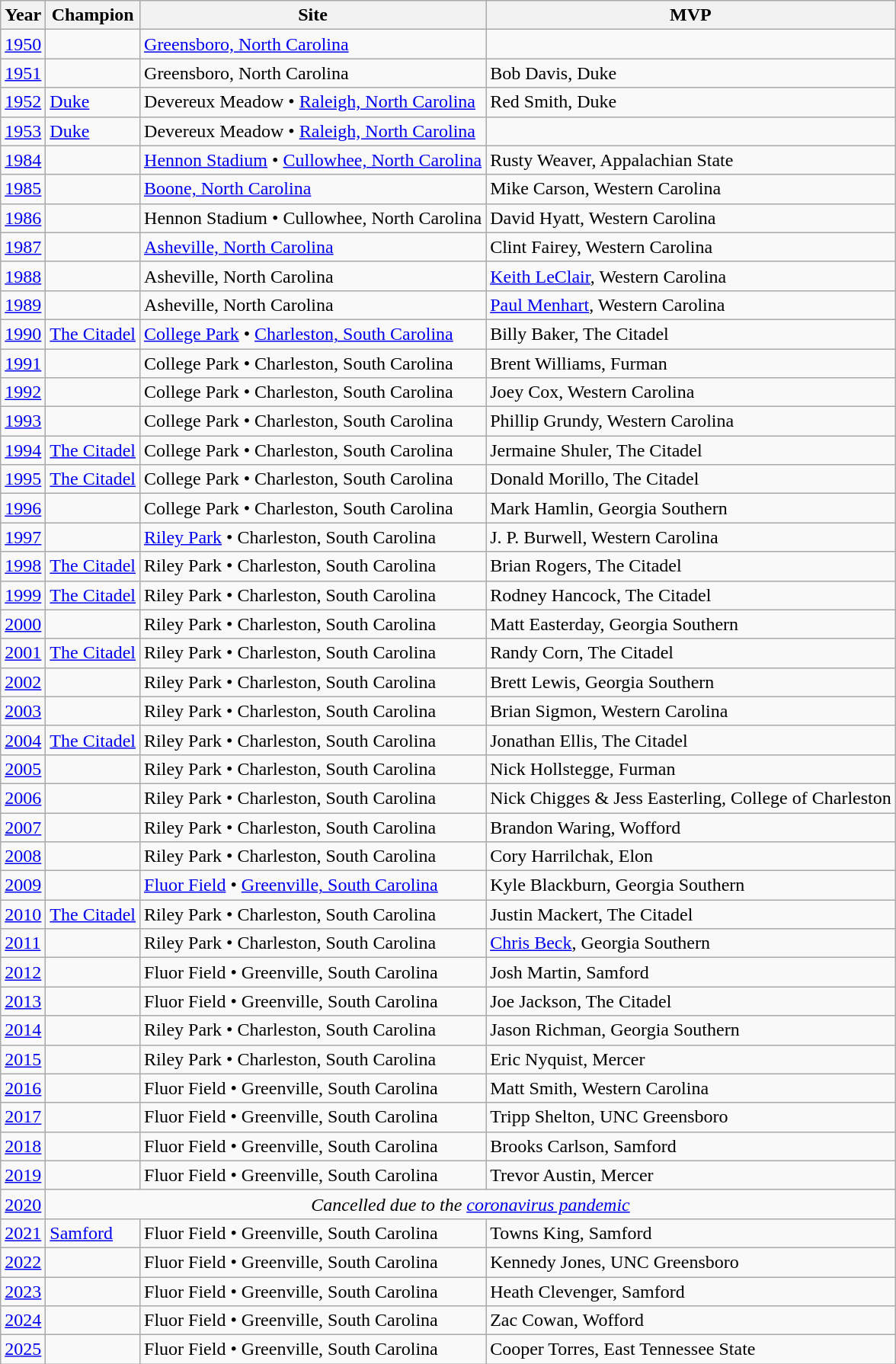<table class="wikitable">
<tr>
<th>Year</th>
<th>Champion</th>
<th>Site</th>
<th>MVP</th>
</tr>
<tr>
<td><a href='#'>1950</a></td>
<td></td>
<td><a href='#'>Greensboro, North Carolina</a></td>
<td></td>
</tr>
<tr>
<td><a href='#'>1951</a></td>
<td></td>
<td>Greensboro, North Carolina</td>
<td>Bob Davis, Duke</td>
</tr>
<tr>
<td><a href='#'>1952</a></td>
<td><a href='#'>Duke</a></td>
<td>Devereux Meadow • <a href='#'>Raleigh, North Carolina</a></td>
<td>Red Smith, Duke</td>
</tr>
<tr>
<td><a href='#'>1953</a></td>
<td><a href='#'>Duke</a></td>
<td>Devereux Meadow • <a href='#'>Raleigh, North Carolina</a></td>
<td></td>
</tr>
<tr>
<td><a href='#'>1984</a></td>
<td></td>
<td><a href='#'>Hennon Stadium</a> • <a href='#'>Cullowhee, North Carolina</a></td>
<td>Rusty Weaver, Appalachian State</td>
</tr>
<tr>
<td><a href='#'>1985</a></td>
<td></td>
<td><a href='#'>Boone, North Carolina</a></td>
<td>Mike Carson, Western Carolina</td>
</tr>
<tr>
<td><a href='#'>1986</a></td>
<td></td>
<td>Hennon Stadium • Cullowhee, North Carolina</td>
<td>David Hyatt, Western Carolina</td>
</tr>
<tr>
<td><a href='#'>1987</a></td>
<td></td>
<td><a href='#'>Asheville, North Carolina</a></td>
<td>Clint Fairey, Western Carolina</td>
</tr>
<tr>
<td><a href='#'>1988</a></td>
<td></td>
<td>Asheville, North Carolina</td>
<td><a href='#'>Keith LeClair</a>, Western Carolina</td>
</tr>
<tr>
<td><a href='#'>1989</a></td>
<td></td>
<td>Asheville, North Carolina</td>
<td><a href='#'>Paul Menhart</a>, Western Carolina</td>
</tr>
<tr>
<td><a href='#'>1990</a></td>
<td><a href='#'>The Citadel</a></td>
<td><a href='#'>College Park</a> • <a href='#'>Charleston, South Carolina</a></td>
<td>Billy Baker, The Citadel</td>
</tr>
<tr>
<td><a href='#'>1991</a></td>
<td></td>
<td>College Park • Charleston, South Carolina</td>
<td>Brent Williams, Furman</td>
</tr>
<tr>
<td><a href='#'>1992</a></td>
<td></td>
<td>College Park • Charleston, South Carolina</td>
<td>Joey Cox, Western Carolina</td>
</tr>
<tr>
<td><a href='#'>1993</a></td>
<td></td>
<td>College Park • Charleston, South Carolina</td>
<td>Phillip Grundy, Western Carolina</td>
</tr>
<tr>
<td><a href='#'>1994</a></td>
<td><a href='#'>The Citadel</a></td>
<td>College Park • Charleston, South Carolina</td>
<td>Jermaine Shuler, The Citadel</td>
</tr>
<tr>
<td><a href='#'>1995</a></td>
<td><a href='#'>The Citadel</a></td>
<td>College Park • Charleston, South Carolina</td>
<td>Donald Morillo, The Citadel</td>
</tr>
<tr>
<td><a href='#'>1996</a></td>
<td></td>
<td>College Park • Charleston, South Carolina</td>
<td>Mark Hamlin, Georgia Southern</td>
</tr>
<tr>
<td><a href='#'>1997</a></td>
<td></td>
<td><a href='#'>Riley Park</a> • Charleston, South Carolina</td>
<td>J. P. Burwell, Western Carolina</td>
</tr>
<tr>
<td><a href='#'>1998</a></td>
<td><a href='#'>The Citadel</a></td>
<td>Riley Park • Charleston, South Carolina</td>
<td>Brian Rogers, The Citadel</td>
</tr>
<tr>
<td><a href='#'>1999</a></td>
<td><a href='#'>The Citadel</a></td>
<td>Riley Park • Charleston, South Carolina</td>
<td>Rodney Hancock, The Citadel</td>
</tr>
<tr>
<td><a href='#'>2000</a></td>
<td></td>
<td>Riley Park • Charleston, South Carolina</td>
<td>Matt Easterday, Georgia Southern</td>
</tr>
<tr>
<td><a href='#'>2001</a></td>
<td><a href='#'>The Citadel</a></td>
<td>Riley Park • Charleston, South Carolina</td>
<td>Randy Corn, The Citadel</td>
</tr>
<tr>
<td><a href='#'>2002</a></td>
<td></td>
<td>Riley Park • Charleston, South Carolina</td>
<td>Brett Lewis, Georgia Southern</td>
</tr>
<tr>
<td><a href='#'>2003</a></td>
<td></td>
<td>Riley Park • Charleston, South Carolina</td>
<td>Brian Sigmon, Western Carolina</td>
</tr>
<tr>
<td><a href='#'>2004</a></td>
<td><a href='#'>The Citadel</a></td>
<td>Riley Park • Charleston, South Carolina</td>
<td>Jonathan Ellis, The Citadel</td>
</tr>
<tr>
<td><a href='#'>2005</a></td>
<td></td>
<td>Riley Park • Charleston, South Carolina</td>
<td>Nick Hollstegge, Furman</td>
</tr>
<tr>
<td><a href='#'>2006</a></td>
<td></td>
<td>Riley Park • Charleston, South Carolina</td>
<td>Nick Chigges & Jess Easterling, College of Charleston</td>
</tr>
<tr>
<td><a href='#'>2007</a></td>
<td></td>
<td>Riley Park • Charleston, South Carolina</td>
<td>Brandon Waring, Wofford</td>
</tr>
<tr>
<td><a href='#'>2008</a></td>
<td></td>
<td>Riley Park • Charleston, South Carolina</td>
<td>Cory Harrilchak, Elon</td>
</tr>
<tr>
<td><a href='#'>2009</a></td>
<td></td>
<td><a href='#'>Fluor Field</a> • <a href='#'>Greenville, South Carolina</a></td>
<td>Kyle Blackburn, Georgia Southern</td>
</tr>
<tr>
<td><a href='#'>2010</a></td>
<td><a href='#'>The Citadel</a></td>
<td>Riley Park • Charleston, South Carolina</td>
<td>Justin Mackert, The Citadel</td>
</tr>
<tr>
<td><a href='#'>2011</a></td>
<td></td>
<td>Riley Park • Charleston, South Carolina</td>
<td><a href='#'>Chris Beck</a>, Georgia Southern</td>
</tr>
<tr>
<td><a href='#'>2012</a></td>
<td></td>
<td>Fluor Field • Greenville, South Carolina</td>
<td>Josh Martin, Samford</td>
</tr>
<tr>
<td><a href='#'>2013</a></td>
<td></td>
<td>Fluor Field • Greenville, South Carolina</td>
<td>Joe Jackson, The Citadel</td>
</tr>
<tr>
<td><a href='#'>2014</a></td>
<td></td>
<td>Riley Park • Charleston, South Carolina</td>
<td>Jason Richman, Georgia Southern</td>
</tr>
<tr>
<td><a href='#'>2015</a></td>
<td></td>
<td>Riley Park • Charleston, South Carolina</td>
<td>Eric Nyquist, Mercer</td>
</tr>
<tr>
<td><a href='#'>2016</a></td>
<td></td>
<td>Fluor Field • Greenville, South Carolina</td>
<td>Matt Smith, Western Carolina</td>
</tr>
<tr>
<td><a href='#'>2017</a></td>
<td></td>
<td>Fluor Field • Greenville, South Carolina</td>
<td>Tripp Shelton, UNC Greensboro</td>
</tr>
<tr>
<td><a href='#'>2018</a></td>
<td></td>
<td>Fluor Field • Greenville, South Carolina</td>
<td>Brooks Carlson, Samford</td>
</tr>
<tr>
<td><a href='#'>2019</a></td>
<td></td>
<td>Fluor Field • Greenville, South Carolina</td>
<td>Trevor Austin, Mercer</td>
</tr>
<tr>
<td><a href='#'>2020</a></td>
<td colspan=3 align=center><em>Cancelled due to the <a href='#'>coronavirus pandemic</a></em></td>
</tr>
<tr>
<td><a href='#'>2021</a></td>
<td><a href='#'>Samford</a></td>
<td>Fluor Field • Greenville, South Carolina</td>
<td>Towns King, Samford</td>
</tr>
<tr>
<td><a href='#'>2022</a></td>
<td></td>
<td>Fluor Field • Greenville, South Carolina</td>
<td>Kennedy Jones, UNC Greensboro</td>
</tr>
<tr>
<td><a href='#'>2023</a></td>
<td></td>
<td>Fluor Field • Greenville, South Carolina</td>
<td>Heath Clevenger, Samford</td>
</tr>
<tr>
<td><a href='#'>2024</a></td>
<td></td>
<td>Fluor Field • Greenville, South Carolina</td>
<td>Zac Cowan, Wofford</td>
</tr>
<tr>
<td><a href='#'>2025</a></td>
<td></td>
<td>Fluor Field • Greenville, South Carolina</td>
<td>Cooper Torres, East Tennessee State</td>
</tr>
</table>
